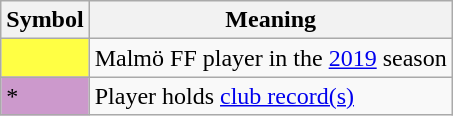<table Class="wikitable">
<tr>
<th scope=col>Symbol</th>
<th scope=col>Meaning</th>
</tr>
<tr>
<td style="background:#ff4;"></td>
<td>Malmö FF player in the <a href='#'>2019</a> season</td>
</tr>
<tr>
<td style="background:#c9c;">*</td>
<td>Player holds <a href='#'>club record(s)</a></td>
</tr>
</table>
